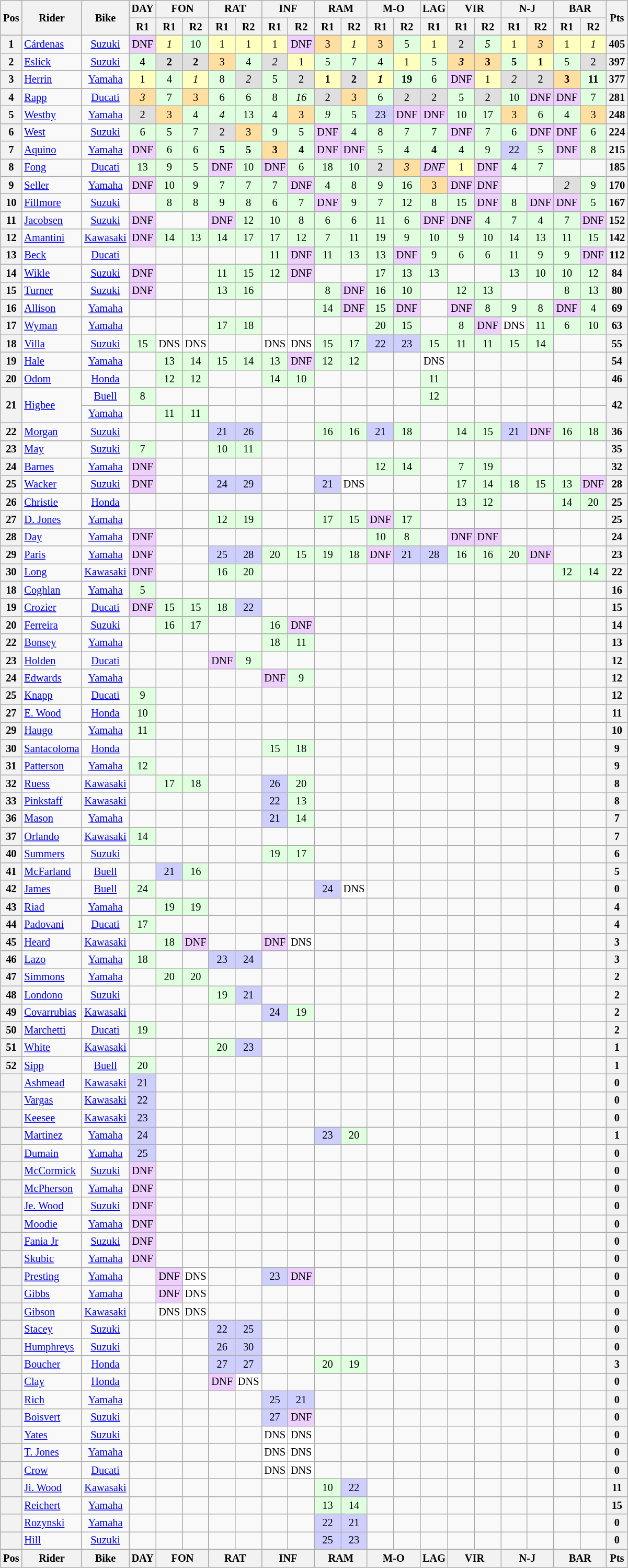<table>
<tr>
<td><br><table class="wikitable" style="font-size: 85%; text-align: center">
<tr valign="top">
<th valign="middle" rowspan=2>Pos</th>
<th valign="middle" rowspan=2>Rider</th>
<th valign="middle" rowspan=2>Bike</th>
<th colspan=1>DAY<br></th>
<th colspan=2>FON<br></th>
<th colspan=2>RAT<br></th>
<th colspan=2>INF<br></th>
<th colspan=2>RAM<br></th>
<th colspan=2>M-O<br></th>
<th colspan=1>LAG<br></th>
<th colspan=2>VIR<br></th>
<th colspan=2>N-J<br></th>
<th colspan=2>BAR<br></th>
<th valign="middle" rowspan=2>Pts</th>
</tr>
<tr>
<th>R1</th>
<th>R1</th>
<th>R2</th>
<th>R1</th>
<th>R2</th>
<th>R1</th>
<th>R2</th>
<th>R1</th>
<th>R2</th>
<th>R1</th>
<th>R2</th>
<th>R1</th>
<th>R1</th>
<th>R2</th>
<th>R1</th>
<th>R2</th>
<th>R1</th>
<th>R2</th>
</tr>
<tr>
<th>1</th>
<td align="left"> <a href='#'>Cárdenas</a></td>
<td><a href='#'>Suzuki</a></td>
<td style="background:#efcfff;">DNF</td>
<td style="background:#ffffbf;"><em>1</em></td>
<td style="background:#dfffdf;">10</td>
<td style="background:#ffffbf;">1</td>
<td style="background:#ffffbf;">1</td>
<td style="background:#ffffbf;">1</td>
<td style="background:#efcfff;">DNF</td>
<td style="background:#ffdf9f;">3</td>
<td style="background:#ffffbf;"><em>1</em></td>
<td style="background:#ffdf9f;">3</td>
<td style="background:#dfffdf;">5</td>
<td style="background:#ffffbf;">1</td>
<td style="background:#dfdfdf;">2</td>
<td style="background:#dfffdf;"><em>5</em></td>
<td style="background:#ffffbf;">1</td>
<td style="background:#ffdf9f;"><em>3</em></td>
<td style="background:#ffffbf;">1</td>
<td style="background:#ffffbf;"><em>1</em></td>
<th>405</th>
</tr>
<tr>
<th>2</th>
<td align="left"> <a href='#'>Eslick</a></td>
<td><a href='#'>Suzuki</a></td>
<td style="background:#dfffdf;"><strong>4</strong></td>
<td style="background:#dfdfdf;"><strong>2</strong></td>
<td style="background:#dfdfdf;"><strong>2</strong></td>
<td style="background:#ffdf9f;">3</td>
<td style="background:#dfffdf;">4</td>
<td style="background:#dfdfdf;"><em>2</em></td>
<td style="background:#ffffbf;">1</td>
<td style="background:#dfffdf;">5</td>
<td style="background:#dfffdf;">7</td>
<td style="background:#dfffdf;">4</td>
<td style="background:#ffffbf;">1</td>
<td style="background:#dfffdf;">5</td>
<td style="background:#ffdf9f;"><strong><em>3</em></strong></td>
<td style="background:#ffdf9f;"><strong>3</strong></td>
<td style="background:#dfffdf;"><strong>5</strong></td>
<td style="background:#ffffbf;"><strong>1</strong></td>
<td style="background:#dfffdf;">5</td>
<td style="background:#dfdfdf;">2</td>
<th>397</th>
</tr>
<tr>
<th>3</th>
<td align="left"> <a href='#'>Herrin</a></td>
<td><a href='#'>Yamaha</a></td>
<td style="background:#ffffbf;">1</td>
<td style="background:#dfffdf;">4</td>
<td style="background:#ffffbf;"><em>1</em></td>
<td style="background:#dfffdf;">8</td>
<td style="background:#dfdfdf;"><em>2</em></td>
<td style="background:#dfffdf;">5</td>
<td style="background:#dfdfdf;">2</td>
<td style="background:#ffffbf;"><strong>1</strong></td>
<td style="background:#dfdfdf;"><strong>2</strong></td>
<td style="background:#ffffbf;"><strong><em>1</em></strong></td>
<td style="background:#dfffdf;"><strong>19</strong></td>
<td style="background:#dfffdf;">6</td>
<td style="background:#efcfff;">DNF</td>
<td style="background:#ffffbf;">1</td>
<td style="background:#dfdfdf;"><em>2</em></td>
<td style="background:#dfdfdf;">2</td>
<td style="background:#ffdf9f;"><strong>3</strong></td>
<td style="background:#dfffdf;"><strong>11</strong></td>
<th>377</th>
</tr>
<tr>
<th>4</th>
<td align="left"> <a href='#'>Rapp</a></td>
<td><a href='#'>Ducati</a></td>
<td style="background:#ffdf9f;"><em>3</em></td>
<td style="background:#dfffdf;">7</td>
<td style="background:#ffdf9f;">3</td>
<td style="background:#dfffdf;">6</td>
<td style="background:#dfffdf;">6</td>
<td style="background:#dfffdf;">8</td>
<td style="background:#dfffdf;"><em>16</em></td>
<td style="background:#dfdfdf;">2</td>
<td style="background:#ffdf9f;">3</td>
<td style="background:#dfffdf;">6</td>
<td style="background:#dfdfdf;">2</td>
<td style="background:#dfdfdf;">2</td>
<td style="background:#dfffdf;">5</td>
<td style="background:#dfdfdf;">2</td>
<td style="background:#dfffdf;">10</td>
<td style="background:#efcfff;">DNF</td>
<td style="background:#efcfff;">DNF</td>
<td style="background:#dfffdf;">7</td>
<th>281</th>
</tr>
<tr>
<th>5</th>
<td align="left"> <a href='#'>Westby</a></td>
<td><a href='#'>Yamaha</a></td>
<td style="background:#dfdfdf;">2</td>
<td style="background:#ffdf9f;">3</td>
<td style="background:#dfffdf;">4</td>
<td style="background:#dfffdf;"><em>4</em></td>
<td style="background:#dfffdf;">13</td>
<td style="background:#dfffdf;">4</td>
<td style="background:#ffdf9f;">3</td>
<td style="background:#dfffdf;"><em>9</em></td>
<td style="background:#dfffdf;">5</td>
<td style="background:#cfcfff;">23</td>
<td style="background:#efcfff;">DNF</td>
<td style="background:#efcfff;">DNF</td>
<td style="background:#dfffdf;">10</td>
<td style="background:#dfffdf;">17</td>
<td style="background:#ffdf9f;">3</td>
<td style="background:#dfffdf;">6</td>
<td style="background:#dfffdf;">4</td>
<td style="background:#ffdf9f;">3</td>
<th>248</th>
</tr>
<tr>
<th>6</th>
<td align="left"> <a href='#'>West</a></td>
<td><a href='#'>Suzuki</a></td>
<td style="background:#dfffdf;">6</td>
<td style="background:#dfffdf;">5</td>
<td style="background:#dfffdf;">7</td>
<td style="background:#dfdfdf;">2</td>
<td style="background:#ffdf9f;">3</td>
<td style="background:#dfffdf;">9</td>
<td style="background:#dfffdf;">5</td>
<td style="background:#efcfff;">DNF</td>
<td style="background:#dfffdf;">4</td>
<td style="background:#dfffdf;">8</td>
<td style="background:#dfffdf;">7</td>
<td style="background:#dfffdf;">7</td>
<td style="background:#efcfff;">DNF</td>
<td style="background:#dfffdf;">7</td>
<td style="background:#dfffdf;">6</td>
<td style="background:#efcfff;">DNF</td>
<td style="background:#efcfff;">DNF</td>
<td style="background:#dfffdf;">6</td>
<th>224</th>
</tr>
<tr>
<th>7</th>
<td align="left"> <a href='#'>Aquino</a></td>
<td><a href='#'>Yamaha</a></td>
<td style="background:#efcfff;">DNF</td>
<td style="background:#dfffdf;">6</td>
<td style="background:#dfffdf;">6</td>
<td style="background:#dfffdf;"><strong>5</strong></td>
<td style="background:#dfffdf;"><strong>5</strong></td>
<td style="background:#ffdf9f;"><strong>3</strong></td>
<td style="background:#dfffdf;"><strong>4</strong></td>
<td style="background:#efcfff;">DNF</td>
<td style="background:#efcfff;">DNF</td>
<td style="background:#dfffdf;">5</td>
<td style="background:#dfffdf;">4</td>
<td style="background:#dfffdf;"><strong>4</strong></td>
<td style="background:#dfffdf;">4</td>
<td style="background:#dfffdf;">9</td>
<td style="background:#cfcfff;">22</td>
<td style="background:#dfffdf;">5</td>
<td style="background:#efcfff;">DNF</td>
<td style="background:#dfffdf;">8</td>
<th>215</th>
</tr>
<tr>
<th>8</th>
<td align="left"> <a href='#'>Fong</a></td>
<td><a href='#'>Ducati</a></td>
<td style="background:#dfffdf;">13</td>
<td style="background:#dfffdf;">9</td>
<td style="background:#dfffdf;">5</td>
<td style="background:#efcfff;">DNF</td>
<td style="background:#dfffdf;">10</td>
<td style="background:#efcfff;">DNF</td>
<td style="background:#dfffdf;">6</td>
<td style="background:#dfffdf;">18</td>
<td style="background:#dfffdf;">10</td>
<td style="background:#dfdfdf;">2</td>
<td style="background:#ffdf9f;"><em>3</em></td>
<td style="background:#efcfff;"><em>DNF</em></td>
<td style="background:#ffffbf;">1</td>
<td style="background:#efcfff;">DNF</td>
<td style="background:#dfffdf;">4</td>
<td style="background:#dfffdf;">7</td>
<td></td>
<td></td>
<th>185</th>
</tr>
<tr>
<th>9</th>
<td align="left"> <a href='#'>Seller</a></td>
<td><a href='#'>Yamaha</a></td>
<td style="background:#efcfff;">DNF</td>
<td style="background:#dfffdf;">10</td>
<td style="background:#dfffdf;">9</td>
<td style="background:#dfffdf;">7</td>
<td style="background:#dfffdf;">7</td>
<td style="background:#dfffdf;">7</td>
<td style="background:#efcfff;">DNF</td>
<td style="background:#dfffdf;">4</td>
<td style="background:#dfffdf;">8</td>
<td style="background:#dfffdf;">9</td>
<td style="background:#dfffdf;">16</td>
<td style="background:#ffdf9f;">3</td>
<td style="background:#efcfff;">DNF</td>
<td style="background:#efcfff;">DNF</td>
<td></td>
<td></td>
<td style="background:#dfdfdf;"><em>2</em></td>
<td style="background:#dfffdf;">9</td>
<th>170</th>
</tr>
<tr>
<th>10</th>
<td align="left"> <a href='#'>Fillmore</a></td>
<td><a href='#'>Suzuki</a></td>
<td></td>
<td style="background:#dfffdf;">8</td>
<td style="background:#dfffdf;">8</td>
<td style="background:#dfffdf;">9</td>
<td style="background:#dfffdf;">8</td>
<td style="background:#dfffdf;">6</td>
<td style="background:#dfffdf;">7</td>
<td style="background:#efcfff;">DNF</td>
<td style="background:#dfffdf;">9</td>
<td style="background:#dfffdf;">7</td>
<td style="background:#dfffdf;">12</td>
<td style="background:#dfffdf;">8</td>
<td style="background:#dfffdf;">15</td>
<td style="background:#efcfff;">DNF</td>
<td style="background:#dfffdf;">8</td>
<td style="background:#efcfff;">DNF</td>
<td style="background:#efcfff;">DNF</td>
<td style="background:#dfffdf;">5</td>
<th>167</th>
</tr>
<tr>
<th>11</th>
<td align="left"> <a href='#'>Jacobsen</a></td>
<td><a href='#'>Suzuki</a></td>
<td style="background:#efcfff;">DNF</td>
<td></td>
<td></td>
<td style="background:#efcfff;">DNF</td>
<td style="background:#dfffdf;">12</td>
<td style="background:#dfffdf;">10</td>
<td style="background:#dfffdf;">8</td>
<td style="background:#dfffdf;">6</td>
<td style="background:#dfffdf;">6</td>
<td style="background:#dfffdf;">11</td>
<td style="background:#dfffdf;">6</td>
<td style="background:#efcfff;">DNF</td>
<td style="background:#efcfff;">DNF</td>
<td style="background:#dfffdf;">4</td>
<td style="background:#dfffdf;">7</td>
<td style="background:#dfffdf;">4</td>
<td style="background:#dfffdf;">7</td>
<td style="background:#efcfff;">DNF</td>
<th>152</th>
</tr>
<tr>
<th>12</th>
<td align="left"> <a href='#'>Amantini</a></td>
<td><a href='#'>Kawasaki</a></td>
<td style="background:#efcfff;">DNF</td>
<td style="background:#dfffdf;">14</td>
<td style="background:#dfffdf;">13</td>
<td style="background:#dfffdf;">14</td>
<td style="background:#dfffdf;">17</td>
<td style="background:#dfffdf;">17</td>
<td style="background:#dfffdf;">12</td>
<td style="background:#dfffdf;">7</td>
<td style="background:#dfffdf;">11</td>
<td style="background:#dfffdf;">19</td>
<td style="background:#dfffdf;">9</td>
<td style="background:#dfffdf;">10</td>
<td style="background:#dfffdf;">9</td>
<td style="background:#dfffdf;">10</td>
<td style="background:#dfffdf;">14</td>
<td style="background:#dfffdf;">13</td>
<td style="background:#dfffdf;">11</td>
<td style="background:#dfffdf;">15</td>
<th>142</th>
</tr>
<tr>
<th>13</th>
<td align="left"> <a href='#'>Beck</a></td>
<td><a href='#'>Ducati</a></td>
<td></td>
<td></td>
<td></td>
<td></td>
<td></td>
<td style="background:#dfffdf;">11</td>
<td style="background:#efcfff;">DNF</td>
<td style="background:#dfffdf;">11</td>
<td style="background:#dfffdf;">13</td>
<td style="background:#dfffdf;">13</td>
<td style="background:#efcfff;">DNF</td>
<td style="background:#dfffdf;">9</td>
<td style="background:#dfffdf;">6</td>
<td style="background:#dfffdf;">6</td>
<td style="background:#dfffdf;">11</td>
<td style="background:#dfffdf;">9</td>
<td style="background:#dfffdf;">9</td>
<td style="background:#efcfff;">DNF</td>
<th>112</th>
</tr>
<tr>
<th>14</th>
<td align="left"> <a href='#'>Wikle</a></td>
<td><a href='#'>Suzuki</a></td>
<td style="background:#efcfff;">DNF</td>
<td></td>
<td></td>
<td style="background:#dfffdf;">11</td>
<td style="background:#dfffdf;">15</td>
<td style="background:#dfffdf;">12</td>
<td style="background:#efcfff;">DNF</td>
<td></td>
<td></td>
<td style="background:#dfffdf;">17</td>
<td style="background:#dfffdf;">13</td>
<td style="background:#dfffdf;">13</td>
<td></td>
<td></td>
<td style="background:#dfffdf;">13</td>
<td style="background:#dfffdf;">10</td>
<td style="background:#dfffdf;">10</td>
<td style="background:#dfffdf;">12</td>
<th>84</th>
</tr>
<tr>
<th>15</th>
<td align="left"> <a href='#'>Turner</a></td>
<td><a href='#'>Suzuki</a></td>
<td style="background:#efcfff;">DNF</td>
<td></td>
<td></td>
<td style="background:#dfffdf;">13</td>
<td style="background:#dfffdf;">16</td>
<td></td>
<td></td>
<td style="background:#dfffdf;">8</td>
<td style="background:#efcfff;">DNF</td>
<td style="background:#dfffdf;">16</td>
<td style="background:#dfffdf;">10</td>
<td></td>
<td style="background:#dfffdf;">12</td>
<td style="background:#dfffdf;">13</td>
<td></td>
<td></td>
<td style="background:#dfffdf;">8</td>
<td style="background:#dfffdf;">13</td>
<th>80</th>
</tr>
<tr>
<th>16</th>
<td align="left"> <a href='#'>Allison</a></td>
<td><a href='#'>Yamaha</a></td>
<td></td>
<td></td>
<td></td>
<td></td>
<td></td>
<td></td>
<td></td>
<td style="background:#dfffdf;">14</td>
<td style="background:#efcfff;">DNF</td>
<td style="background:#dfffdf;">15</td>
<td style="background:#efcfff;">DNF</td>
<td></td>
<td style="background:#efcfff;">DNF</td>
<td style="background:#dfffdf;">8</td>
<td style="background:#dfffdf;">9</td>
<td style="background:#dfffdf;">8</td>
<td style="background:#efcfff;">DNF</td>
<td style="background:#dfffdf;">4</td>
<th>69</th>
</tr>
<tr>
<th>17</th>
<td align="left"> <a href='#'>Wyman</a></td>
<td><a href='#'>Yamaha</a></td>
<td></td>
<td></td>
<td></td>
<td style="background:#dfffdf;">17</td>
<td style="background:#dfffdf;">18</td>
<td></td>
<td></td>
<td></td>
<td></td>
<td style="background:#dfffdf;">20</td>
<td style="background:#dfffdf;">15</td>
<td></td>
<td style="background:#dfffdf;">8</td>
<td style="background:#efcfff;">DNF</td>
<td style="background:#ffffff;">DNS</td>
<td style="background:#dfffdf;">11</td>
<td style="background:#dfffdf;">6</td>
<td style="background:#dfffdf;">10</td>
<th>63</th>
</tr>
<tr>
<th>18</th>
<td align="left"> <a href='#'>Villa</a></td>
<td><a href='#'>Suzuki</a></td>
<td style="background:#dfffdf;">15</td>
<td style="background:#ffffff;">DNS</td>
<td style="background:#ffffff;">DNS</td>
<td></td>
<td></td>
<td style="background:#ffffff;">DNS</td>
<td style="background:#ffffff;">DNS</td>
<td style="background:#dfffdf;">15</td>
<td style="background:#dfffdf;">17</td>
<td style="background:#cfcfff;">22</td>
<td style="background:#cfcfff;">23</td>
<td style="background:#dfffdf;">15</td>
<td style="background:#dfffdf;">11</td>
<td style="background:#dfffdf;">11</td>
<td style="background:#dfffdf;">15</td>
<td style="background:#dfffdf;">14</td>
<td></td>
<td></td>
<th>55</th>
</tr>
<tr>
<th>19</th>
<td align="left"> <a href='#'>Hale</a></td>
<td><a href='#'>Yamaha</a></td>
<td></td>
<td style="background:#dfffdf;">13</td>
<td style="background:#dfffdf;">14</td>
<td style="background:#dfffdf;">15</td>
<td style="background:#dfffdf;">14</td>
<td style="background:#dfffdf;">13</td>
<td style="background:#efcfff;">DNF</td>
<td style="background:#dfffdf;">12</td>
<td style="background:#dfffdf;">12</td>
<td></td>
<td></td>
<td style="background:#ffffff;">DNS</td>
<td></td>
<td></td>
<td></td>
<td></td>
<td></td>
<td></td>
<th>54</th>
</tr>
<tr>
<th>20</th>
<td align="left"> <a href='#'>Odom</a></td>
<td><a href='#'>Honda</a></td>
<td></td>
<td style="background:#dfffdf;">12</td>
<td style="background:#dfffdf;">12</td>
<td></td>
<td></td>
<td style="background:#dfffdf;">14</td>
<td style="background:#dfffdf;">10</td>
<td></td>
<td></td>
<td></td>
<td></td>
<td style="background:#dfffdf;">11</td>
<td></td>
<td></td>
<td></td>
<td></td>
<td></td>
<td></td>
<th>46</th>
</tr>
<tr>
<th rowspan=2>21</th>
<td align="left" rowspan=2> <a href='#'>Higbee</a></td>
<td><a href='#'>Buell</a></td>
<td style="background:#dfffdf;">8</td>
<td></td>
<td></td>
<td></td>
<td></td>
<td></td>
<td></td>
<td></td>
<td></td>
<td></td>
<td></td>
<td style="background:#dfffdf;">12</td>
<td></td>
<td></td>
<td></td>
<td></td>
<td></td>
<td></td>
<th rowspan=2>42</th>
</tr>
<tr>
<td><a href='#'>Yamaha</a></td>
<td></td>
<td style="background:#dfffdf;">11</td>
<td style="background:#dfffdf;">11</td>
<td></td>
<td></td>
<td></td>
<td></td>
<td></td>
<td></td>
<td></td>
<td></td>
<td></td>
<td></td>
<td></td>
<td></td>
<td></td>
<td></td>
<td></td>
</tr>
<tr>
<th>22</th>
<td align="left"> <a href='#'>Morgan</a></td>
<td><a href='#'>Suzuki</a></td>
<td></td>
<td></td>
<td></td>
<td style="background:#cfcfff;">21</td>
<td style="background:#cfcfff;">26</td>
<td></td>
<td></td>
<td style="background:#dfffdf;">16</td>
<td style="background:#dfffdf;">16</td>
<td style="background:#cfcfff;">21</td>
<td style="background:#dfffdf;">18</td>
<td></td>
<td style="background:#dfffdf;">14</td>
<td style="background:#dfffdf;">15</td>
<td style="background:#cfcfff;">21</td>
<td style="background:#efcfff;">DNF</td>
<td style="background:#dfffdf;">16</td>
<td style="background:#dfffdf;">18</td>
<th>36</th>
</tr>
<tr>
<th>23</th>
<td align="left"> <a href='#'>May</a></td>
<td><a href='#'>Suzuki</a></td>
<td style="background:#dfffdf;">7</td>
<td></td>
<td></td>
<td style="background:#dfffdf;">10</td>
<td style="background:#dfffdf;">11</td>
<td></td>
<td></td>
<td></td>
<td></td>
<td></td>
<td></td>
<td></td>
<td></td>
<td></td>
<td></td>
<td></td>
<td></td>
<td></td>
<th>35</th>
</tr>
<tr>
<th>24</th>
<td align="left"> <a href='#'>Barnes</a></td>
<td><a href='#'>Yamaha</a></td>
<td style="background:#efcfff;">DNF</td>
<td></td>
<td></td>
<td></td>
<td></td>
<td></td>
<td></td>
<td></td>
<td></td>
<td style="background:#dfffdf;">12</td>
<td style="background:#dfffdf;">14</td>
<td></td>
<td style="background:#dfffdf;">7</td>
<td style="background:#dfffdf;">19</td>
<td></td>
<td></td>
<td></td>
<td></td>
<th>32</th>
</tr>
<tr>
<th>25</th>
<td align="left"> <a href='#'>Wacker</a></td>
<td><a href='#'>Suzuki</a></td>
<td style="background:#efcfff;">DNF</td>
<td></td>
<td></td>
<td style="background:#cfcfff;">24</td>
<td style="background:#cfcfff;">29</td>
<td></td>
<td></td>
<td style="background:#cfcfff;">21</td>
<td style="background:#ffffff;">DNS</td>
<td></td>
<td></td>
<td></td>
<td style="background:#dfffdf;">17</td>
<td style="background:#dfffdf;">14</td>
<td style="background:#dfffdf;">18</td>
<td style="background:#dfffdf;">15</td>
<td style="background:#dfffdf;">13</td>
<td style="background:#efcfff;">DNF</td>
<th>28</th>
</tr>
<tr>
<th>26</th>
<td align="left"> <a href='#'>Christie</a></td>
<td><a href='#'>Honda</a></td>
<td></td>
<td></td>
<td></td>
<td></td>
<td></td>
<td></td>
<td></td>
<td></td>
<td></td>
<td></td>
<td></td>
<td></td>
<td style="background:#dfffdf;">13</td>
<td style="background:#dfffdf;">12</td>
<td></td>
<td></td>
<td style="background:#dfffdf;">14</td>
<td style="background:#dfffdf;">20</td>
<th>25</th>
</tr>
<tr>
<th>27</th>
<td align="left"> <a href='#'>D. Jones</a></td>
<td><a href='#'>Yamaha</a></td>
<td></td>
<td></td>
<td></td>
<td style="background:#dfffdf;">12</td>
<td style="background:#dfffdf;">19</td>
<td></td>
<td></td>
<td style="background:#dfffdf;">17</td>
<td style="background:#dfffdf;">15</td>
<td style="background:#efcfff;">DNF</td>
<td style="background:#dfffdf;">17</td>
<td></td>
<td></td>
<td></td>
<td></td>
<td></td>
<td></td>
<td></td>
<th>25</th>
</tr>
<tr>
<th>28</th>
<td align="left"> <a href='#'>Day</a></td>
<td><a href='#'>Yamaha</a></td>
<td style="background:#efcfff;">DNF</td>
<td></td>
<td></td>
<td></td>
<td></td>
<td></td>
<td></td>
<td></td>
<td></td>
<td style="background:#dfffdf;">10</td>
<td style="background:#dfffdf;">8</td>
<td></td>
<td style="background:#efcfff;">DNF</td>
<td style="background:#efcfff;">DNF</td>
<td></td>
<td></td>
<td></td>
<td></td>
<th>24</th>
</tr>
<tr>
<th>29</th>
<td align="left"> <a href='#'>Paris</a></td>
<td><a href='#'>Yamaha</a></td>
<td style="background:#efcfff;">DNF</td>
<td></td>
<td></td>
<td style="background:#cfcfff;">25</td>
<td style="background:#cfcfff;">28</td>
<td style="background:#dfffdf;">20</td>
<td style="background:#dfffdf;">15</td>
<td style="background:#dfffdf;">19</td>
<td style="background:#dfffdf;">18</td>
<td style="background:#efcfff;">DNF</td>
<td style="background:#cfcfff;">21</td>
<td style="background:#cfcfff;">28</td>
<td style="background:#dfffdf;">16</td>
<td style="background:#dfffdf;">16</td>
<td style="background:#dfffdf;">20</td>
<td style="background:#efcfff;">DNF</td>
<td></td>
<td></td>
<th>23</th>
</tr>
<tr>
<th>30</th>
<td align="left"> <a href='#'>Long</a></td>
<td><a href='#'>Kawasaki</a></td>
<td style="background:#efcfff;">DNF</td>
<td></td>
<td></td>
<td style="background:#dfffdf;">16</td>
<td style="background:#dfffdf;">20</td>
<td></td>
<td></td>
<td></td>
<td></td>
<td></td>
<td></td>
<td></td>
<td></td>
<td></td>
<td></td>
<td></td>
<td style="background:#dfffdf;">12</td>
<td style="background:#dfffdf;">14</td>
<th>22</th>
</tr>
<tr>
<th>18</th>
<td align="left"> <a href='#'>Coghlan</a></td>
<td><a href='#'>Yamaha</a></td>
<td style="background:#dfffdf;">5</td>
<td></td>
<td></td>
<td></td>
<td></td>
<td></td>
<td></td>
<td></td>
<td></td>
<td></td>
<td></td>
<td></td>
<td></td>
<td></td>
<td></td>
<td></td>
<td></td>
<td></td>
<th>16</th>
</tr>
<tr>
<th>19</th>
<td align="left"> <a href='#'>Crozier</a></td>
<td><a href='#'>Ducati</a></td>
<td style="background:#efcfff;">DNF</td>
<td style="background:#dfffdf;">15</td>
<td style="background:#dfffdf;">15</td>
<td style="background:#dfffdf;">18</td>
<td style="background:#cfcfff;">22</td>
<td></td>
<td></td>
<td></td>
<td></td>
<td></td>
<td></td>
<td></td>
<td></td>
<td></td>
<td></td>
<td></td>
<td></td>
<td></td>
<th>15</th>
</tr>
<tr>
<th>20</th>
<td align="left"> <a href='#'>Ferreira</a></td>
<td><a href='#'>Suzuki</a></td>
<td></td>
<td style="background:#dfffdf;">16</td>
<td style="background:#dfffdf;">17</td>
<td></td>
<td></td>
<td style="background:#dfffdf;">16</td>
<td style="background:#efcfff;">DNF</td>
<td></td>
<td></td>
<td></td>
<td></td>
<td></td>
<td></td>
<td></td>
<td></td>
<td></td>
<td></td>
<td></td>
<th>14</th>
</tr>
<tr>
<th>22</th>
<td align="left"> <a href='#'>Bonsey</a></td>
<td><a href='#'>Yamaha</a></td>
<td></td>
<td></td>
<td></td>
<td></td>
<td></td>
<td style="background:#dfffdf;">18</td>
<td style="background:#dfffdf;">11</td>
<td></td>
<td></td>
<td></td>
<td></td>
<td></td>
<td></td>
<td></td>
<td></td>
<td></td>
<td></td>
<td></td>
<th>13</th>
</tr>
<tr>
<th>23</th>
<td align="left"> <a href='#'>Holden</a></td>
<td><a href='#'>Ducati</a></td>
<td></td>
<td></td>
<td></td>
<td style="background:#efcfff;">DNF</td>
<td style="background:#dfffdf;">9</td>
<td></td>
<td></td>
<td></td>
<td></td>
<td></td>
<td></td>
<td></td>
<td></td>
<td></td>
<td></td>
<td></td>
<td></td>
<td></td>
<th>12</th>
</tr>
<tr>
<th>24</th>
<td align="left"> <a href='#'>Edwards</a></td>
<td><a href='#'>Yamaha</a></td>
<td></td>
<td></td>
<td></td>
<td></td>
<td></td>
<td style="background:#efcfff;">DNF</td>
<td style="background:#dfffdf;">9</td>
<td></td>
<td></td>
<td></td>
<td></td>
<td></td>
<td></td>
<td></td>
<td></td>
<td></td>
<td></td>
<td></td>
<th>12</th>
</tr>
<tr>
<th>25</th>
<td align="left"> <a href='#'>Knapp</a></td>
<td><a href='#'>Ducati</a></td>
<td style="background:#dfffdf;">9</td>
<td></td>
<td></td>
<td></td>
<td></td>
<td></td>
<td></td>
<td></td>
<td></td>
<td></td>
<td></td>
<td></td>
<td></td>
<td></td>
<td></td>
<td></td>
<td></td>
<td></td>
<th>12</th>
</tr>
<tr>
<th>27</th>
<td align="left"> <a href='#'>E. Wood</a></td>
<td><a href='#'>Honda</a></td>
<td style="background:#dfffdf;">10</td>
<td></td>
<td></td>
<td></td>
<td></td>
<td></td>
<td></td>
<td></td>
<td></td>
<td></td>
<td></td>
<td></td>
<td></td>
<td></td>
<td></td>
<td></td>
<td></td>
<td></td>
<th>11</th>
</tr>
<tr>
<th>29</th>
<td align="left"> <a href='#'>Haugo</a></td>
<td><a href='#'>Yamaha</a></td>
<td style="background:#dfffdf;">11</td>
<td></td>
<td></td>
<td></td>
<td></td>
<td></td>
<td></td>
<td></td>
<td></td>
<td></td>
<td></td>
<td></td>
<td></td>
<td></td>
<td></td>
<td></td>
<td></td>
<td></td>
<th>10</th>
</tr>
<tr>
<th>30</th>
<td align="left"> <a href='#'>Santacoloma</a></td>
<td><a href='#'>Honda</a></td>
<td></td>
<td></td>
<td></td>
<td></td>
<td></td>
<td style="background:#dfffdf;">15</td>
<td style="background:#dfffdf;">18</td>
<td></td>
<td></td>
<td></td>
<td></td>
<td></td>
<td></td>
<td></td>
<td></td>
<td></td>
<td></td>
<td></td>
<th>9</th>
</tr>
<tr>
<th>31</th>
<td align="left"> <a href='#'>Patterson</a></td>
<td><a href='#'>Yamaha</a></td>
<td style="background:#dfffdf;">12</td>
<td></td>
<td></td>
<td></td>
<td></td>
<td></td>
<td></td>
<td></td>
<td></td>
<td></td>
<td></td>
<td></td>
<td></td>
<td></td>
<td></td>
<td></td>
<td></td>
<td></td>
<th>9</th>
</tr>
<tr>
<th>32</th>
<td align="left"> <a href='#'>Ruess</a></td>
<td><a href='#'>Kawasaki</a></td>
<td></td>
<td style="background:#dfffdf;">17</td>
<td style="background:#dfffdf;">18</td>
<td></td>
<td></td>
<td style="background:#cfcfff;">26</td>
<td style="background:#dfffdf;">20</td>
<td></td>
<td></td>
<td></td>
<td></td>
<td></td>
<td></td>
<td></td>
<td></td>
<td></td>
<td></td>
<td></td>
<th>8</th>
</tr>
<tr>
<th>33</th>
<td align="left"> <a href='#'>Pinkstaff</a></td>
<td><a href='#'>Kawasaki</a></td>
<td></td>
<td></td>
<td></td>
<td></td>
<td></td>
<td style="background:#cfcfff;">22</td>
<td style="background:#dfffdf;">13</td>
<td></td>
<td></td>
<td></td>
<td></td>
<td></td>
<td></td>
<td></td>
<td></td>
<td></td>
<td></td>
<td></td>
<th>8</th>
</tr>
<tr>
<th>36</th>
<td align="left"> <a href='#'>Mason</a></td>
<td><a href='#'>Yamaha</a></td>
<td></td>
<td></td>
<td></td>
<td></td>
<td></td>
<td style="background:#cfcfff;">21</td>
<td style="background:#dfffdf;">14</td>
<td></td>
<td></td>
<td></td>
<td></td>
<td></td>
<td></td>
<td></td>
<td></td>
<td></td>
<td></td>
<td></td>
<th>7</th>
</tr>
<tr>
<th>37</th>
<td align="left"> <a href='#'>Orlando</a></td>
<td><a href='#'>Kawasaki</a></td>
<td style="background:#dfffdf;">14</td>
<td></td>
<td></td>
<td></td>
<td></td>
<td></td>
<td></td>
<td></td>
<td></td>
<td></td>
<td></td>
<td></td>
<td></td>
<td></td>
<td></td>
<td></td>
<td></td>
<td></td>
<th>7</th>
</tr>
<tr>
<th>40</th>
<td align="left"> <a href='#'>Summers</a></td>
<td><a href='#'>Suzuki</a></td>
<td></td>
<td></td>
<td></td>
<td></td>
<td></td>
<td style="background:#dfffdf;">19</td>
<td style="background:#dfffdf;">17</td>
<td></td>
<td></td>
<td></td>
<td></td>
<td></td>
<td></td>
<td></td>
<td></td>
<td></td>
<td></td>
<td></td>
<th>6</th>
</tr>
<tr>
<th>41</th>
<td align="left"> <a href='#'>McFarland</a></td>
<td><a href='#'>Buell</a></td>
<td></td>
<td style="background:#cfcfff;">21</td>
<td style="background:#dfffdf;">16</td>
<td></td>
<td></td>
<td></td>
<td></td>
<td></td>
<td></td>
<td></td>
<td></td>
<td></td>
<td></td>
<td></td>
<td></td>
<td></td>
<td></td>
<td></td>
<th>5</th>
</tr>
<tr>
<th>42</th>
<td align="left"> <a href='#'>James</a></td>
<td><a href='#'>Buell</a></td>
<td style="background:#dfffdf;">24</td>
<td></td>
<td></td>
<td></td>
<td></td>
<td></td>
<td></td>
<td style="background:#cfcfff;">24</td>
<td style="background:#ffffff;">DNS</td>
<td></td>
<td></td>
<td></td>
<td></td>
<td></td>
<td></td>
<td></td>
<td></td>
<td></td>
<th>0</th>
</tr>
<tr>
<th>43</th>
<td align="left"> <a href='#'>Riad</a></td>
<td><a href='#'>Yamaha</a></td>
<td></td>
<td style="background:#dfffdf;">19</td>
<td style="background:#dfffdf;">19</td>
<td></td>
<td></td>
<td></td>
<td></td>
<td></td>
<td></td>
<td></td>
<td></td>
<td></td>
<td></td>
<td></td>
<td></td>
<td></td>
<td></td>
<td></td>
<th>4</th>
</tr>
<tr>
<th>44</th>
<td align="left"> <a href='#'>Padovani</a></td>
<td><a href='#'>Ducati</a></td>
<td style="background:#dfffdf;">17</td>
<td></td>
<td></td>
<td></td>
<td></td>
<td></td>
<td></td>
<td></td>
<td></td>
<td></td>
<td></td>
<td></td>
<td></td>
<td></td>
<td></td>
<td></td>
<td></td>
<td></td>
<th>4</th>
</tr>
<tr>
<th>45</th>
<td align="left"> <a href='#'>Heard</a></td>
<td><a href='#'>Kawasaki</a></td>
<td></td>
<td style="background:#dfffdf;">18</td>
<td style="background:#efcfff;">DNF</td>
<td></td>
<td></td>
<td style="background:#efcfff;">DNF</td>
<td style="background:#ffffff;">DNS</td>
<td></td>
<td></td>
<td></td>
<td></td>
<td></td>
<td></td>
<td></td>
<td></td>
<td></td>
<td></td>
<td></td>
<th>3</th>
</tr>
<tr>
<th>46</th>
<td align="left"> <a href='#'>Lazo</a></td>
<td><a href='#'>Yamaha</a></td>
<td style="background:#dfffdf;">18</td>
<td></td>
<td></td>
<td style="background:#cfcfff;">23</td>
<td style="background:#cfcfff;">24</td>
<td></td>
<td></td>
<td></td>
<td></td>
<td></td>
<td></td>
<td></td>
<td></td>
<td></td>
<td></td>
<td></td>
<td></td>
<td></td>
<th>3</th>
</tr>
<tr>
<th>47</th>
<td align="left"> <a href='#'>Simmons</a></td>
<td><a href='#'>Yamaha</a></td>
<td></td>
<td style="background:#dfffdf;">20</td>
<td style="background:#dfffdf;">20</td>
<td></td>
<td></td>
<td></td>
<td></td>
<td></td>
<td></td>
<td></td>
<td></td>
<td></td>
<td></td>
<td></td>
<td></td>
<td></td>
<td></td>
<td></td>
<th>2</th>
</tr>
<tr>
<th>48</th>
<td align="left"> <a href='#'>Londono</a></td>
<td><a href='#'>Suzuki</a></td>
<td></td>
<td></td>
<td></td>
<td style="background:#dfffdf;">19</td>
<td style="background:#cfcfff;">21</td>
<td></td>
<td></td>
<td></td>
<td></td>
<td></td>
<td></td>
<td></td>
<td></td>
<td></td>
<td></td>
<td></td>
<td></td>
<td></td>
<th>2</th>
</tr>
<tr>
<th>49</th>
<td align="left"> <a href='#'>Covarrubias</a></td>
<td><a href='#'>Kawasaki</a></td>
<td></td>
<td></td>
<td></td>
<td></td>
<td></td>
<td style="background:#cfcfff;">24</td>
<td style="background:#dfffdf;">19</td>
<td></td>
<td></td>
<td></td>
<td></td>
<td></td>
<td></td>
<td></td>
<td></td>
<td></td>
<td></td>
<td></td>
<th>2</th>
</tr>
<tr>
<th>50</th>
<td align="left"> <a href='#'>Marchetti</a></td>
<td><a href='#'>Ducati</a></td>
<td style="background:#dfffdf;">19</td>
<td></td>
<td></td>
<td></td>
<td></td>
<td></td>
<td></td>
<td></td>
<td></td>
<td></td>
<td></td>
<td></td>
<td></td>
<td></td>
<td></td>
<td></td>
<td></td>
<td></td>
<th>2</th>
</tr>
<tr>
<th>51</th>
<td align="left"> <a href='#'>White</a></td>
<td><a href='#'>Kawasaki</a></td>
<td></td>
<td></td>
<td></td>
<td style="background:#dfffdf;">20</td>
<td style="background:#cfcfff;">23</td>
<td></td>
<td></td>
<td></td>
<td></td>
<td></td>
<td></td>
<td></td>
<td></td>
<td></td>
<td></td>
<td></td>
<td></td>
<td></td>
<th>1</th>
</tr>
<tr>
<th>52</th>
<td align="left"> <a href='#'>Sipp</a></td>
<td><a href='#'>Buell</a></td>
<td style="background:#dfffdf;">20</td>
<td></td>
<td></td>
<td></td>
<td></td>
<td></td>
<td></td>
<td></td>
<td></td>
<td></td>
<td></td>
<td></td>
<td></td>
<td></td>
<td></td>
<td></td>
<td></td>
<td></td>
<th>1</th>
</tr>
<tr>
<th></th>
<td align="left"> <a href='#'>Ashmead</a></td>
<td><a href='#'>Kawasaki</a></td>
<td style="background:#cfcfff;">21</td>
<td></td>
<td></td>
<td></td>
<td></td>
<td></td>
<td></td>
<td></td>
<td></td>
<td></td>
<td></td>
<td></td>
<td></td>
<td></td>
<td></td>
<td></td>
<td></td>
<td></td>
<th>0</th>
</tr>
<tr>
<th></th>
<td align="left"> <a href='#'>Vargas</a></td>
<td><a href='#'>Kawasaki</a></td>
<td style="background:#cfcfff;">22</td>
<td></td>
<td></td>
<td></td>
<td></td>
<td></td>
<td></td>
<td></td>
<td></td>
<td></td>
<td></td>
<td></td>
<td></td>
<td></td>
<td></td>
<td></td>
<td></td>
<td></td>
<th>0</th>
</tr>
<tr>
<th></th>
<td align="left"> <a href='#'>Keesee</a></td>
<td><a href='#'>Kawasaki</a></td>
<td style="background:#cfcfff;">23</td>
<td></td>
<td></td>
<td></td>
<td></td>
<td></td>
<td></td>
<td></td>
<td></td>
<td></td>
<td></td>
<td></td>
<td></td>
<td></td>
<td></td>
<td></td>
<td></td>
<td></td>
<th>0</th>
</tr>
<tr>
<th></th>
<td align="left"> <a href='#'>Martinez</a></td>
<td><a href='#'>Yamaha</a></td>
<td style="background:#cfcfff;">24</td>
<td></td>
<td></td>
<td></td>
<td></td>
<td></td>
<td></td>
<td style="background:#cfcfff;">23</td>
<td style="background:#dfffdf;">20</td>
<td></td>
<td></td>
<td></td>
<td></td>
<td></td>
<td></td>
<td></td>
<td></td>
<td></td>
<th>1</th>
</tr>
<tr>
<th></th>
<td align="left"> <a href='#'>Dumain</a></td>
<td><a href='#'>Yamaha</a></td>
<td style="background:#cfcfff;">25</td>
<td></td>
<td></td>
<td></td>
<td></td>
<td></td>
<td></td>
<td></td>
<td></td>
<td></td>
<td></td>
<td></td>
<td></td>
<td></td>
<td></td>
<td></td>
<td></td>
<td></td>
<th>0</th>
</tr>
<tr>
<th></th>
<td align="left"> <a href='#'>McCormick</a></td>
<td><a href='#'>Suzuki</a></td>
<td style="background:#efcfff;">DNF</td>
<td></td>
<td></td>
<td></td>
<td></td>
<td></td>
<td></td>
<td></td>
<td></td>
<td></td>
<td></td>
<td></td>
<td></td>
<td></td>
<td></td>
<td></td>
<td></td>
<td></td>
<th>0</th>
</tr>
<tr>
<th></th>
<td align="left"> <a href='#'>McPherson</a></td>
<td><a href='#'>Yamaha</a></td>
<td style="background:#efcfff;">DNF</td>
<td></td>
<td></td>
<td></td>
<td></td>
<td></td>
<td></td>
<td></td>
<td></td>
<td></td>
<td></td>
<td></td>
<td></td>
<td></td>
<td></td>
<td></td>
<td></td>
<td></td>
<th>0</th>
</tr>
<tr>
<th></th>
<td align="left"> <a href='#'>Je. Wood</a></td>
<td><a href='#'>Suzuki</a></td>
<td style="background:#efcfff;">DNF</td>
<td></td>
<td></td>
<td></td>
<td></td>
<td></td>
<td></td>
<td></td>
<td></td>
<td></td>
<td></td>
<td></td>
<td></td>
<td></td>
<td></td>
<td></td>
<td></td>
<td></td>
<th>0</th>
</tr>
<tr>
<th></th>
<td align="left"> <a href='#'>Moodie</a></td>
<td><a href='#'>Yamaha</a></td>
<td style="background:#efcfff;">DNF</td>
<td></td>
<td></td>
<td></td>
<td></td>
<td></td>
<td></td>
<td></td>
<td></td>
<td></td>
<td></td>
<td></td>
<td></td>
<td></td>
<td></td>
<td></td>
<td></td>
<td></td>
<th>0</th>
</tr>
<tr>
<th></th>
<td align="left"> <a href='#'>Fania Jr</a></td>
<td><a href='#'>Suzuki</a></td>
<td style="background:#efcfff;">DNF</td>
<td></td>
<td></td>
<td></td>
<td></td>
<td></td>
<td></td>
<td></td>
<td></td>
<td></td>
<td></td>
<td></td>
<td></td>
<td></td>
<td></td>
<td></td>
<td></td>
<td></td>
<th>0</th>
</tr>
<tr>
<th></th>
<td align="left"> <a href='#'>Skubic</a></td>
<td><a href='#'>Yamaha</a></td>
<td style="background:#efcfff;">DNF</td>
<td></td>
<td></td>
<td></td>
<td></td>
<td></td>
<td></td>
<td></td>
<td></td>
<td></td>
<td></td>
<td></td>
<td></td>
<td></td>
<td></td>
<td></td>
<td></td>
<td></td>
<th>0</th>
</tr>
<tr>
<th></th>
<td align="left"> <a href='#'>Presting</a></td>
<td><a href='#'>Yamaha</a></td>
<td></td>
<td style="background:#efcfff;">DNF</td>
<td style="background:#ffffff;">DNS</td>
<td></td>
<td></td>
<td style="background:#cfcfff;">23</td>
<td style="background:#efcfff;">DNF</td>
<td></td>
<td></td>
<td></td>
<td></td>
<td></td>
<td></td>
<td></td>
<td></td>
<td></td>
<td></td>
<td></td>
<th>0</th>
</tr>
<tr>
<th></th>
<td align="left"> <a href='#'>Gibbs</a></td>
<td><a href='#'>Yamaha</a></td>
<td></td>
<td style="background:#efcfff;">DNF</td>
<td style="background:#ffffff;">DNS</td>
<td></td>
<td></td>
<td></td>
<td></td>
<td></td>
<td></td>
<td></td>
<td></td>
<td></td>
<td></td>
<td></td>
<td></td>
<td></td>
<td></td>
<td></td>
<th>0</th>
</tr>
<tr>
<th></th>
<td align="left"> <a href='#'>Gibson</a></td>
<td><a href='#'>Kawasaki</a></td>
<td></td>
<td style="background:#ffffff;">DNS</td>
<td style="background:#ffffff;">DNS</td>
<td></td>
<td></td>
<td></td>
<td></td>
<td></td>
<td></td>
<td></td>
<td></td>
<td></td>
<td></td>
<td></td>
<td></td>
<td></td>
<td></td>
<td></td>
<th>0</th>
</tr>
<tr>
<th></th>
<td align="left"> <a href='#'>Stacey</a></td>
<td><a href='#'>Suzuki</a></td>
<td></td>
<td></td>
<td></td>
<td style="background:#cfcfff;">22</td>
<td style="background:#cfcfff;">25</td>
<td></td>
<td></td>
<td></td>
<td></td>
<td></td>
<td></td>
<td></td>
<td></td>
<td></td>
<td></td>
<td></td>
<td></td>
<td></td>
<th>0</th>
</tr>
<tr>
<th></th>
<td align="left"> <a href='#'>Humphreys</a></td>
<td><a href='#'>Suzuki</a></td>
<td></td>
<td></td>
<td></td>
<td style="background:#cfcfff;">26</td>
<td style="background:#cfcfff;">30</td>
<td></td>
<td></td>
<td></td>
<td></td>
<td></td>
<td></td>
<td></td>
<td></td>
<td></td>
<td></td>
<td></td>
<td></td>
<td></td>
<th>0</th>
</tr>
<tr>
<th></th>
<td align="left"> <a href='#'>Boucher</a></td>
<td><a href='#'>Honda</a></td>
<td></td>
<td></td>
<td></td>
<td style="background:#cfcfff;">27</td>
<td style="background:#cfcfff;">27</td>
<td></td>
<td></td>
<td style="background:#dfffdf;">20</td>
<td style="background:#dfffdf;">19</td>
<td></td>
<td></td>
<td></td>
<td></td>
<td></td>
<td></td>
<td></td>
<td></td>
<td></td>
<th>3</th>
</tr>
<tr>
<th></th>
<td align="left"> <a href='#'>Clay</a></td>
<td><a href='#'>Honda</a></td>
<td></td>
<td></td>
<td></td>
<td style="background:#efcfff;">DNF</td>
<td style="background:#ffffff;">DNS</td>
<td></td>
<td></td>
<td></td>
<td></td>
<td></td>
<td></td>
<td></td>
<td></td>
<td></td>
<td></td>
<td></td>
<td></td>
<td></td>
<th>0</th>
</tr>
<tr>
<th></th>
<td align="left"> <a href='#'>Rich</a></td>
<td><a href='#'>Yamaha</a></td>
<td></td>
<td></td>
<td></td>
<td></td>
<td></td>
<td style="background:#cfcfff;">25</td>
<td style="background:#cfcfff;">21</td>
<td></td>
<td></td>
<td></td>
<td></td>
<td></td>
<td></td>
<td></td>
<td></td>
<td></td>
<td></td>
<td></td>
<th>0</th>
</tr>
<tr>
<th></th>
<td align="left"> <a href='#'>Boisvert</a></td>
<td><a href='#'>Suzuki</a></td>
<td></td>
<td></td>
<td></td>
<td></td>
<td></td>
<td style="background:#cfcfff;">27</td>
<td style="background:#efcfff;">DNF</td>
<td></td>
<td></td>
<td></td>
<td></td>
<td></td>
<td></td>
<td></td>
<td></td>
<td></td>
<td></td>
<td></td>
<th>0</th>
</tr>
<tr>
<th></th>
<td align="left"> <a href='#'>Yates</a></td>
<td><a href='#'>Suzuki</a></td>
<td></td>
<td></td>
<td></td>
<td></td>
<td></td>
<td style="background:#ffffff;">DNS</td>
<td style="background:#ffffff;">DNS</td>
<td></td>
<td></td>
<td></td>
<td></td>
<td></td>
<td></td>
<td></td>
<td></td>
<td></td>
<td></td>
<td></td>
<th>0</th>
</tr>
<tr>
<th></th>
<td align="left"> <a href='#'>T. Jones</a></td>
<td><a href='#'>Yamaha</a></td>
<td></td>
<td></td>
<td></td>
<td></td>
<td></td>
<td style="background:#ffffff;">DNS</td>
<td style="background:#ffffff;">DNS</td>
<td></td>
<td></td>
<td></td>
<td></td>
<td></td>
<td></td>
<td></td>
<td></td>
<td></td>
<td></td>
<td></td>
<th>0</th>
</tr>
<tr>
<th></th>
<td align="left"> <a href='#'>Crow</a></td>
<td><a href='#'>Ducati</a></td>
<td></td>
<td></td>
<td></td>
<td></td>
<td></td>
<td style="background:#ffffff;">DNS</td>
<td style="background:#ffffff;">DNS</td>
<td></td>
<td></td>
<td></td>
<td></td>
<td></td>
<td></td>
<td></td>
<td></td>
<td></td>
<td></td>
<td></td>
<th>0</th>
</tr>
<tr>
<th></th>
<td align="left"> <a href='#'>Ji. Wood</a></td>
<td><a href='#'>Kawasaki</a></td>
<td></td>
<td></td>
<td></td>
<td></td>
<td></td>
<td></td>
<td></td>
<td style="background:#dfffdf;">10</td>
<td style="background:#cfcfff;">22</td>
<td></td>
<td></td>
<td></td>
<td></td>
<td></td>
<td></td>
<td></td>
<td></td>
<td></td>
<th>11</th>
</tr>
<tr>
<th></th>
<td align="left"> <a href='#'>Reichert</a></td>
<td><a href='#'>Yamaha</a></td>
<td></td>
<td></td>
<td></td>
<td></td>
<td></td>
<td></td>
<td></td>
<td style="background:#dfffdf;">13</td>
<td style="background:#dfffdf;">14</td>
<td></td>
<td></td>
<td></td>
<td></td>
<td></td>
<td></td>
<td></td>
<td></td>
<td></td>
<th>15</th>
</tr>
<tr>
<th></th>
<td align="left"> <a href='#'>Rozynski</a></td>
<td><a href='#'>Yamaha</a></td>
<td></td>
<td></td>
<td></td>
<td></td>
<td></td>
<td></td>
<td></td>
<td style="background:#cfcfff;">22</td>
<td style="background:#cfcfff;">21</td>
<td></td>
<td></td>
<td></td>
<td></td>
<td></td>
<td></td>
<td></td>
<td></td>
<td></td>
<th>0</th>
</tr>
<tr>
<th></th>
<td align="left"> <a href='#'>Hill</a></td>
<td><a href='#'>Suzuki</a></td>
<td></td>
<td></td>
<td></td>
<td></td>
<td></td>
<td></td>
<td></td>
<td style="background:#cfcfff;">25</td>
<td style="background:#cfcfff;">23</td>
<td></td>
<td></td>
<td></td>
<td></td>
<td></td>
<td></td>
<td></td>
<td></td>
<td></td>
<th>0</th>
</tr>
<tr valign="top">
<th valign="middle">Pos</th>
<th valign="middle">Rider</th>
<th valign="middle">Bike</th>
<th colspan=1>DAY<br></th>
<th colspan=2>FON<br></th>
<th colspan=2>RAT<br></th>
<th colspan=2>INF<br></th>
<th colspan=2>RAM<br></th>
<th colspan=2>M-O<br></th>
<th colspan=1>LAG<br></th>
<th colspan=2>VIR<br></th>
<th colspan=2>N-J<br></th>
<th colspan=2>BAR<br></th>
<th valign="middle">Pts</th>
</tr>
</table>
</td>
<td valign="top"></td>
</tr>
</table>
